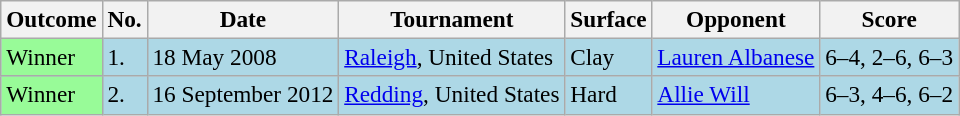<table class="sortable wikitable" style="font-size:97%;">
<tr>
<th>Outcome</th>
<th>No.</th>
<th>Date</th>
<th>Tournament</th>
<th>Surface</th>
<th>Opponent</th>
<th>Score</th>
</tr>
<tr style="background:lightblue;">
<td style="background:#98fb98;">Winner</td>
<td>1.</td>
<td>18 May 2008</td>
<td><a href='#'>Raleigh</a>, United States</td>
<td>Clay</td>
<td> <a href='#'>Lauren Albanese</a></td>
<td>6–4, 2–6, 6–3</td>
</tr>
<tr style="background:lightblue;">
<td style="background:#98fb98;">Winner</td>
<td>2.</td>
<td>16 September 2012</td>
<td><a href='#'>Redding</a>, United States</td>
<td>Hard</td>
<td> <a href='#'>Allie Will</a></td>
<td>6–3, 4–6, 6–2</td>
</tr>
</table>
